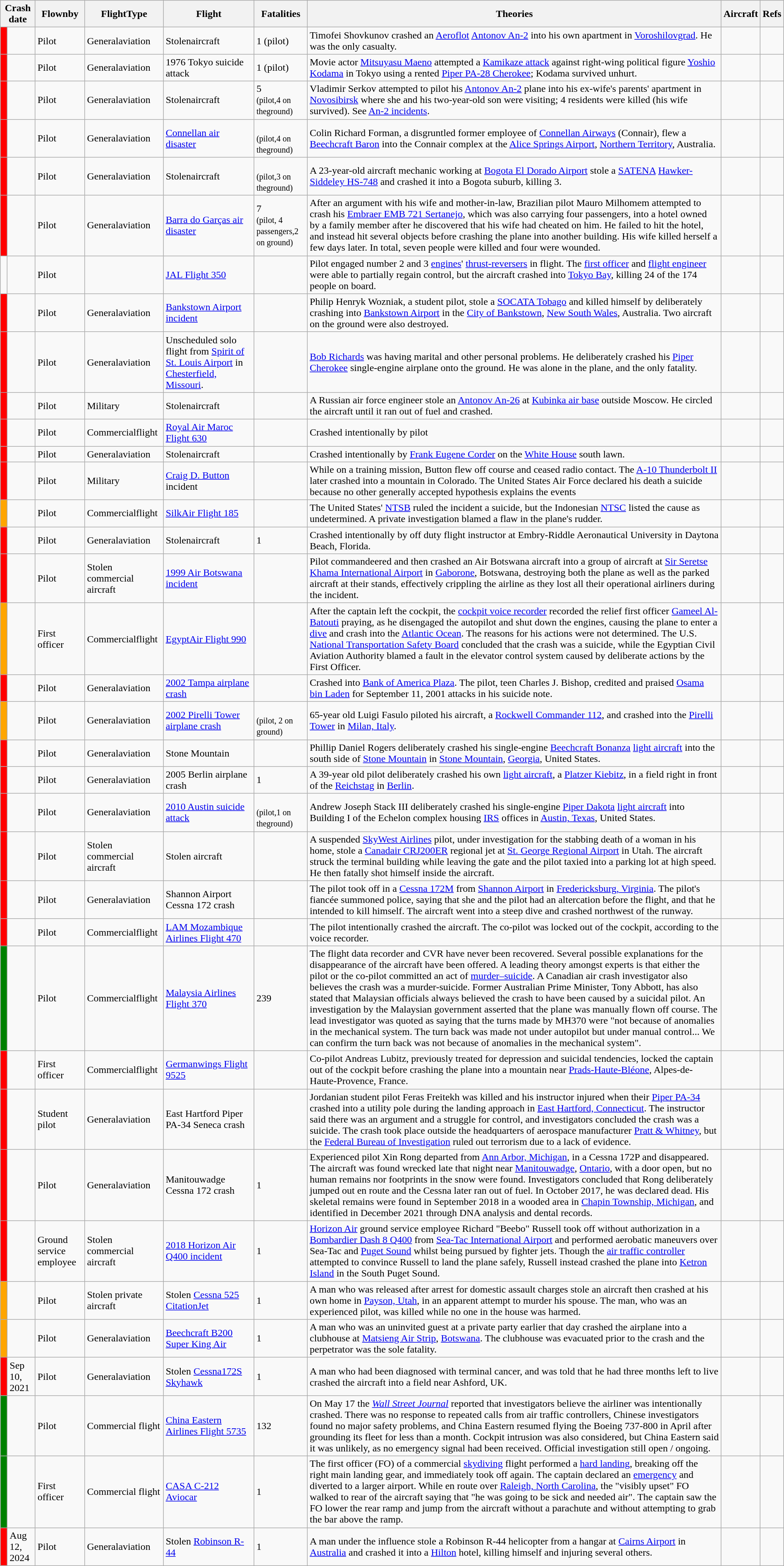<table class="wikitable sortable" style="font-size: 100%; width:100%; text-align: left">
<tr>
<th colspan=2>Crash date</th>
<th>Flownby</th>
<th>FlightType</th>
<th>Flight</th>
<th>Fatalities</th>
<th>Theories</th>
<th>Aircraft</th>
<th class="unsortable">Refs</th>
</tr>
<tr>
<td style="background:red"> </td>
<td></td>
<td>Pilot</td>
<td>Generalaviation</td>
<td>Stolenaircraft</td>
<td>1 (pilot)</td>
<td>Timofei Shovkunov crashed an <a href='#'>Aeroflot</a> <a href='#'>Antonov An-2</a> into his own apartment in <a href='#'>Voroshilovgrad</a>. He was the only casualty.</td>
<td></td>
<td></td>
</tr>
<tr>
<td style="background:red"> </td>
<td></td>
<td>Pilot</td>
<td>Generalaviation</td>
<td>1976 Tokyo suicide attack</td>
<td>1 (pilot)</td>
<td>Movie actor <a href='#'>Mitsuyasu Maeno</a> attempted a <a href='#'>Kamikaze attack</a> against right-wing political figure <a href='#'>Yoshio Kodama</a> in Tokyo using a rented <a href='#'>Piper PA-28 Cherokee</a>; Kodama survived unhurt.</td>
<td></td>
<td></td>
</tr>
<tr>
<td style="background:red"> </td>
<td></td>
<td>Pilot</td>
<td>Generalaviation</td>
<td>Stolenaircraft</td>
<td>5<br><small>(pilot,4 on theground)</small></td>
<td>Vladimir Serkov attempted to pilot his <a href='#'>Antonov An-2</a> plane into his ex-wife's parents' apartment in <a href='#'>Novosibirsk</a> where she and his two-year-old son were visiting; 4 residents were killed (his wife survived). See <a href='#'>An-2 incidents</a>.</td>
<td></td>
<td></td>
</tr>
<tr>
<td style="background:red"> </td>
<td></td>
<td>Pilot</td>
<td>Generalaviation</td>
<td><a href='#'>Connellan air disaster</a></td>
<td><br><small>(pilot,4 on theground)</small></td>
<td>Colin Richard Forman, a disgruntled former employee of <a href='#'>Connellan Airways</a> (Connair), flew a <a href='#'>Beechcraft Baron</a> into the Connair complex at the <a href='#'>Alice Springs Airport</a>, <a href='#'>Northern Territory</a>, Australia.</td>
<td></td>
<td></td>
</tr>
<tr>
<td style="background:red"> </td>
<td></td>
<td>Pilot</td>
<td>Generalaviation</td>
<td>Stolenaircraft</td>
<td><br><small>(pilot,3 on theground)</small></td>
<td>A 23-year-old aircraft mechanic working at <a href='#'>Bogota El Dorado Airport</a> stole a <a href='#'>SATENA</a> <a href='#'>Hawker-Siddeley HS-748</a> and crashed it into a Bogota suburb, killing 3.</td>
<td></td>
<td></td>
</tr>
<tr>
<td style="background:red"> </td>
<td></td>
<td>Pilot</td>
<td>Generalaviation</td>
<td><a href='#'>Barra do Garças air disaster</a></td>
<td>7<br><small>(pilot, 4 passengers,2 on ground)</small></td>
<td>After an argument with his wife and mother-in-law, Brazilian pilot Mauro Milhomem attempted to crash his <a href='#'>Embraer EMB 721 Sertanejo</a>, which was also carrying four passengers, into a hotel owned by a family member after he discovered that his wife had cheated on him. He failed to hit the hotel, and instead hit several objects before crashing the plane into another building. His wife killed herself a few days later. In total, seven people were killed and four were wounded.</td>
<td></td>
<td></td>
</tr>
<tr>
<td> </td>
<td></td>
<td>Pilot</td>
<td></td>
<td><a href='#'>JAL Flight 350</a></td>
<td><br></td>
<td>Pilot engaged number 2 and 3 <a href='#'>engines</a>' <a href='#'>thrust-reversers</a> in flight. The <a href='#'>first officer</a> and <a href='#'>flight engineer</a> were able to partially regain control, but the aircraft crashed into <a href='#'>Tokyo Bay</a>, killing 24 of the 174 people on board.</td>
<td></td>
<td></td>
</tr>
<tr>
<td style="background:red"> </td>
<td></td>
<td>Pilot</td>
<td>Generalaviation</td>
<td><a href='#'>Bankstown Airport incident</a></td>
<td><br></td>
<td>Philip Henryk Wozniak, a student pilot, stole a <a href='#'>SOCATA Tobago</a> and killed himself by deliberately crashing into <a href='#'>Bankstown Airport</a> in the <a href='#'>City of Bankstown</a>, <a href='#'>New South Wales</a>, Australia. Two aircraft on the ground were also destroyed.</td>
<td></td>
<td></td>
</tr>
<tr>
<td style="background:red"></td>
<td></td>
<td>Pilot</td>
<td>Generalaviation</td>
<td>Unscheduled solo flight from <a href='#'>Spirit of St. Louis Airport</a> in <a href='#'>Chesterfield, Missouri</a>.</td>
<td><br></td>
<td><a href='#'>Bob Richards</a> was having marital and other personal problems.  He deliberately crashed his <a href='#'>Piper Cherokee</a> single-engine airplane onto the ground. He was alone in the plane, and the only fatality.</td>
<td></td>
<td></td>
</tr>
<tr>
<td style="background:red"> </td>
<td></td>
<td>Pilot</td>
<td>Military</td>
<td>Stolenaircraft</td>
<td><br></td>
<td>A Russian air force engineer stole an <a href='#'>Antonov An-26</a> at <a href='#'>Kubinka air base</a> outside Moscow. He circled the aircraft until it ran out of fuel and crashed.</td>
<td></td>
<td></td>
</tr>
<tr>
<td style="background:red"> </td>
<td></td>
<td>Pilot</td>
<td>Commercialflight</td>
<td><a href='#'>Royal Air Maroc Flight 630</a></td>
<td><br></td>
<td>Crashed intentionally by pilot</td>
<td></td>
<td><br></td>
</tr>
<tr>
<td style="background:red"> </td>
<td></td>
<td>Pilot</td>
<td>Generalaviation</td>
<td>Stolenaircraft</td>
<td><br></td>
<td>Crashed intentionally by <a href='#'>Frank Eugene Corder</a> on the <a href='#'>White House</a> south lawn.</td>
<td></td>
<td></td>
</tr>
<tr>
<td style="background:red"> </td>
<td></td>
<td>Pilot</td>
<td>Military</td>
<td><a href='#'>Craig D. Button</a> incident</td>
<td><br></td>
<td>While on a training mission, Button flew off course and ceased radio contact. The <a href='#'>A-10 Thunderbolt II</a> later crashed into a mountain in Colorado. The United States Air Force declared his death a suicide because no other generally accepted hypothesis explains the events</td>
<td></td>
<td><br><br></td>
</tr>
<tr>
<td style="background:orange"></td>
<td></td>
<td>Pilot</td>
<td>Commercialflight</td>
<td><a href='#'>SilkAir Flight 185</a></td>
<td><br></td>
<td>The United States' <a href='#'>NTSB</a> ruled the incident a suicide, but the Indonesian <a href='#'>NTSC</a> listed the cause as undetermined. A private investigation blamed a flaw in the plane's rudder.</td>
<td></td>
<td></td>
</tr>
<tr>
<td style="background:red"></td>
<td></td>
<td>Pilot</td>
<td>Generalaviation</td>
<td>Stolenaircraft</td>
<td>1</td>
<td>Crashed intentionally by off duty flight instructor at Embry-Riddle Aeronautical University in Daytona Beach, Florida.</td>
<td></td>
<td></td>
</tr>
<tr>
<td style="background:red"></td>
<td></td>
<td>Pilot</td>
<td>Stolen commercial aircraft</td>
<td><a href='#'>1999 Air Botswana incident</a></td>
<td><br></td>
<td>Pilot commandeered and then crashed an Air Botswana aircraft into a group of aircraft at <a href='#'>Sir Seretse Khama International Airport</a> in <a href='#'>Gaborone</a>, Botswana, destroying both the plane as well as the parked aircraft at their stands, effectively crippling the airline as they lost all their operational airliners during the incident.</td>
<td></td>
<td></td>
</tr>
<tr>
<td style="background:orange"></td>
<td></td>
<td>First officer</td>
<td>Commercialflight</td>
<td><a href='#'>EgyptAir Flight 990</a></td>
<td><br></td>
<td>After the captain left the cockpit, the <a href='#'>cockpit voice recorder</a> recorded the relief first officer <a href='#'>Gameel Al-Batouti</a> praying, as he disengaged the autopilot and shut down the engines, causing the plane to enter a <a href='#'>dive</a> and crash into the <a href='#'>Atlantic Ocean</a>. The reasons for his actions were not determined. The U.S. <a href='#'>National Transportation Safety Board</a> concluded that the crash was a suicide, while the Egyptian Civil Aviation Authority blamed a fault in the elevator control system caused by deliberate actions by the First Officer.</td>
<td></td>
<td><br><br></td>
</tr>
<tr>
<td style="background:red"></td>
<td></td>
<td>Pilot</td>
<td>Generalaviation</td>
<td><a href='#'>2002 Tampa airplane crash</a></td>
<td><br></td>
<td>Crashed into <a href='#'>Bank of America Plaza</a>. The pilot, teen Charles J. Bishop, credited and praised <a href='#'>Osama bin Laden</a> for September 11, 2001 attacks in his suicide note.</td>
<td></td>
<td></td>
</tr>
<tr>
<td style="background:orange"></td>
<td></td>
<td>Pilot</td>
<td>Generalaviation</td>
<td><a href='#'>2002 Pirelli Tower airplane crash</a></td>
<td><br><small>(pilot, 2 on ground)</small></td>
<td>65-year old Luigi Fasulo piloted his aircraft, a <a href='#'>Rockwell Commander 112</a>, and crashed into the <a href='#'>Pirelli Tower</a> in <a href='#'>Milan, Italy</a>.</td>
<td></td>
<td></td>
</tr>
<tr>
<td style="background:red"></td>
<td></td>
<td>Pilot</td>
<td>Generalaviation</td>
<td>Stone Mountain</td>
<td></td>
<td>Phillip Daniel Rogers deliberately crashed his single-engine <a href='#'>Beechcraft Bonanza</a> <a href='#'>light aircraft</a> into the south side of <a href='#'>Stone Mountain</a> in <a href='#'>Stone Mountain</a>, <a href='#'>Georgia</a>, United States.</td>
<td></td>
<td></td>
</tr>
<tr>
<td style="background:red"></td>
<td></td>
<td>Pilot</td>
<td>Generalaviation</td>
<td>2005 Berlin airplane crash</td>
<td>1</td>
<td>A 39-year old pilot deliberately crashed his own <a href='#'>light aircraft</a>, a <a href='#'>Platzer Kiebitz</a>, in a field right in front of the <a href='#'>Reichstag</a> in <a href='#'>Berlin</a>.</td>
<td></td>
<td></td>
</tr>
<tr>
<td style="background:red"></td>
<td></td>
<td>Pilot</td>
<td>Generalaviation</td>
<td><a href='#'>2010 Austin suicide attack</a></td>
<td><br><small>(pilot,1 on theground)</small></td>
<td>Andrew Joseph Stack III deliberately crashed his single-engine <a href='#'>Piper Dakota</a> <a href='#'>light aircraft</a> into Building I of the Echelon complex housing <a href='#'>IRS</a> offices in <a href='#'>Austin, Texas</a>, United States.</td>
<td></td>
<td></td>
</tr>
<tr>
<td style="background:red"></td>
<td></td>
<td>Pilot</td>
<td>Stolen commercial aircraft</td>
<td>Stolen aircraft</td>
<td><br></td>
<td>A suspended <a href='#'>SkyWest Airlines</a> pilot, under investigation for the stabbing death of a woman in his home, stole a <a href='#'>Canadair CRJ200ER</a> regional jet at <a href='#'>St. George Regional Airport</a> in Utah. The aircraft struck the terminal building while leaving the gate and the pilot taxied into a parking lot at high speed. He then fatally shot himself inside the aircraft.</td>
<td></td>
<td></td>
</tr>
<tr>
<td style="background:red"></td>
<td></td>
<td>Pilot</td>
<td>Generalaviation</td>
<td>Shannon Airport Cessna 172 crash</td>
<td><br></td>
<td>The pilot took off in a <a href='#'>Cessna 172M</a> from <a href='#'>Shannon Airport</a> in <a href='#'>Fredericksburg, Virginia</a>. The pilot's fiancée summoned police, saying that she and the pilot had an altercation before the flight, and that he intended to kill himself. The aircraft went into a steep dive and crashed northwest of the runway.</td>
<td></td>
<td></td>
</tr>
<tr>
<td style="background:red"></td>
<td></td>
<td>Pilot</td>
<td>Commercialflight</td>
<td><a href='#'>LAM Mozambique Airlines Flight 470</a></td>
<td><br></td>
<td>The pilot intentionally crashed the aircraft. The co-pilot was locked out of the cockpit, according to the voice recorder.</td>
<td></td>
<td></td>
</tr>
<tr>
<td style="background:green"></td>
<td></td>
<td>Pilot</td>
<td>Commercialflight</td>
<td><a href='#'>Malaysia Airlines Flight 370</a></td>
<td>239</td>
<td>The flight data recorder and CVR have never been recovered. Several possible explanations for the disappearance of the aircraft have been offered. A leading theory amongst experts is that either the pilot or the co-pilot committed an act of <a href='#'>murder–suicide</a>. A Canadian air crash investigator also believes the crash was a murder-suicide. Former Australian Prime Minister, Tony Abbott, has also stated that Malaysian officials always believed the crash to have been caused by a suicidal pilot.  An investigation by the Malaysian government asserted that the plane was manually flown off course. The lead investigator was quoted as saying that the turns made by MH370 were "not because of anomalies in the mechanical system. The turn back was made not under autopilot but under manual control... We can confirm the turn back was not because of anomalies in the mechanical system".</td>
<td></td>
<td></td>
</tr>
<tr>
<td style="background:red"></td>
<td></td>
<td>First officer</td>
<td>Commercialflight</td>
<td><a href='#'>Germanwings Flight 9525</a></td>
<td><br></td>
<td>Co-pilot Andreas Lubitz, previously treated for depression and suicidal tendencies, locked the captain out of the cockpit before crashing the plane into a mountain near <a href='#'>Prads-Haute-Bléone</a>, Alpes-de-Haute-Provence, France.</td>
<td></td>
<td></td>
</tr>
<tr>
<td style="background:red"></td>
<td></td>
<td>Student pilot</td>
<td>Generalaviation</td>
<td>East Hartford Piper PA-34 Seneca crash</td>
<td><br></td>
<td>Jordanian student pilot Feras Freitekh was killed and his instructor injured when their <a href='#'>Piper PA-34</a> crashed into a utility pole during the landing approach in <a href='#'>East Hartford, Connecticut</a>. The instructor said there was an argument and a struggle for control, and investigators concluded the crash was a suicide. The crash took place outside the headquarters of aerospace manufacturer <a href='#'>Pratt & Whitney</a>, but the <a href='#'>Federal Bureau of Investigation</a> ruled out terrorism due to a lack of evidence.</td>
<td></td>
<td></td>
</tr>
<tr>
<td style="background:red"></td>
<td></td>
<td>Pilot</td>
<td>Generalaviation</td>
<td>Manitouwadge Cessna 172 crash</td>
<td>1</td>
<td>Experienced pilot Xin Rong departed from <a href='#'>Ann Arbor, Michigan</a>, in a Cessna 172P and disappeared. The aircraft was found wrecked late that night near <a href='#'>Manitouwadge</a>, <a href='#'>Ontario</a>, with a door open, but no human remains nor footprints in the snow were found. Investigators concluded that Rong deliberately jumped out en route and the Cessna later ran out of fuel. In October 2017, he was declared dead. His skeletal remains were found in September 2018 in a wooded area in <a href='#'>Chapin Township, Michigan</a>, and identified in December 2021 through DNA analysis and dental records.</td>
<td></td>
<td></td>
</tr>
<tr>
<td style="background:red"></td>
<td></td>
<td>Ground service employee</td>
<td>Stolen commercial aircraft</td>
<td><a href='#'>2018 Horizon Air Q400 incident</a></td>
<td>1</td>
<td><a href='#'>Horizon Air</a> ground service employee Richard "Beebo" Russell took off without authorization in a <a href='#'>Bombardier Dash 8 Q400</a> from <a href='#'>Sea-Tac International Airport</a> and performed aerobatic maneuvers over Sea-Tac and <a href='#'>Puget Sound</a> whilst being pursued by fighter jets. Though the <a href='#'>air traffic controller</a> attempted to convince Russell to land the plane safely, Russell instead crashed the plane into <a href='#'>Ketron Island</a> in the South Puget Sound.</td>
<td></td>
<td></td>
</tr>
<tr>
<td style="background:orange"></td>
<td></td>
<td>Pilot</td>
<td>Stolen private aircraft</td>
<td>Stolen <a href='#'>Cessna 525 CitationJet</a></td>
<td>1</td>
<td>A man who was released after arrest for domestic assault charges stole an aircraft then crashed at his own home in <a href='#'>Payson, Utah</a>, in an apparent attempt to murder his spouse. The man, who was an experienced pilot, was killed while no one in the house was harmed.</td>
<td></td>
<td></td>
</tr>
<tr>
<td style="background:orange"></td>
<td></td>
<td>Pilot</td>
<td>Generalaviation</td>
<td><a href='#'>Beechcraft B200 Super King Air</a></td>
<td>1</td>
<td>A man who was an uninvited guest at a private party earlier that day crashed the airplane into a clubhouse at <a href='#'>Matsieng Air Strip</a>, <a href='#'>Botswana</a>. The clubhouse was evacuated prior to the crash and the perpetrator was the sole fatality.</td>
<td></td>
<td></td>
</tr>
<tr>
<td style="background:red"></td>
<td>Sep 10, 2021</td>
<td>Pilot</td>
<td>Generalaviation</td>
<td>Stolen <a href='#'>Cessna172S Skyhawk</a></td>
<td>1</td>
<td>A man who had been diagnosed with terminal cancer, and was told that he had three months left to live crashed the aircraft into a field near Ashford, UK.</td>
<td></td>
<td></td>
</tr>
<tr>
<td style="background:green"></td>
<td></td>
<td>Pilot</td>
<td>Commercial flight</td>
<td><a href='#'>China Eastern Airlines Flight 5735</a></td>
<td>132</td>
<td>On May 17 the <em><a href='#'>Wall Street Journal</a></em> reported that investigators believe the airliner was intentionally crashed. There was no response to repeated calls from air traffic controllers, Chinese investigators found no major safety problems, and China Eastern resumed flying the Boeing 737-800 in April after grounding its fleet for less than a month. Cockpit intrusion was also considered, but China Eastern said it was unlikely, as no emergency signal had been received. Official investigation still open / ongoing.</td>
<td></td>
<td></td>
</tr>
<tr>
<td style="background:green"></td>
<td></td>
<td>First officer</td>
<td>Commercial flight</td>
<td><a href='#'>CASA C-212 Aviocar</a></td>
<td>1</td>
<td>The first officer (FO) of a commercial <a href='#'>skydiving</a> flight performed a <a href='#'>hard landing</a>, breaking off the right main landing gear, and immediately took off again. The captain declared an <a href='#'>emergency</a> and diverted to a larger airport. While en route over <a href='#'>Raleigh, North Carolina</a>, the "visibly upset" FO walked to rear of the aircraft saying that "he was going to be sick and needed air". The captain saw the FO lower the rear ramp and jump from the aircraft without a parachute and without attempting to grab the bar above the ramp.</td>
<td></td>
<td></td>
</tr>
<tr>
<td style="background:red"></td>
<td>Aug 12, 2024</td>
<td>Pilot</td>
<td>Generalaviation</td>
<td>Stolen <a href='#'>Robinson R-44</a></td>
<td>1</td>
<td>A man under the influence stole a Robinson R-44 helicopter from a hangar at <a href='#'>Cairns Airport</a> in <a href='#'>Australia</a> and crashed it into a <a href='#'>Hilton</a> hotel, killing himself and injuring several others.</td>
<td></td>
<td></td>
</tr>
</table>
